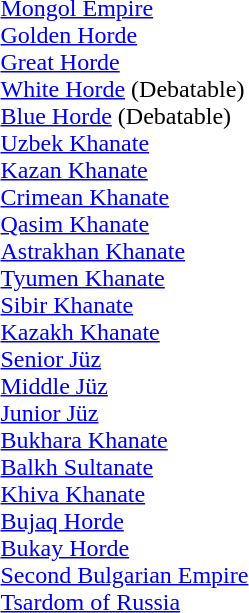<table - valign=top>
<tr>
<td colspan=100% style="text-align:left"><br> <a href='#'>Mongol Empire</a> <br>
 <a href='#'>Golden Horde</a> <br>
 <a href='#'>Great Horde</a> <br>
 <a href='#'>White Horde</a> (Debatable) <br>
 <a href='#'>Blue Horde</a> (Debatable) <br>
 <a href='#'>Uzbek Khanate</a> <br>
 <a href='#'>Kazan Khanate</a> <br>
 <a href='#'>Crimean Khanate</a> <br>
 <a href='#'>Qasim Khanate</a> <br>
 <a href='#'>Astrakhan Khanate</a> <br>
 <a href='#'>Tyumen Khanate</a> <br>
 <a href='#'>Sibir Khanate</a> <br>
 <a href='#'>Kazakh Khanate</a> <br>
 <a href='#'>Senior Jüz</a> <br>
 <a href='#'>Middle Jüz</a> <br>
 <a href='#'>Junior Jüz</a> <br>
 <a href='#'>Bukhara Khanate</a> <br>
 <a href='#'>Balkh Sultanate</a> <br>
 <a href='#'>Khiva Khanate</a> <br>
 <a href='#'>Bujaq Horde</a> <br>
 <a href='#'>Bukay Horde</a> <br>
 <a href='#'>Second Bulgarian Empire</a> <br>
 <a href='#'>Tsardom of Russia</a></td>
</tr>
</table>
